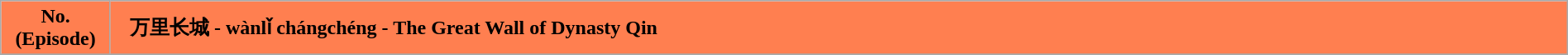<table class="wikitable plainrowheaders" style="background:#FFFFFF; width:100%">
<tr>
<th style="background-color:#FF7F50; width:7%">No. (Episode)</th>
<th style="background-color:#FF7F50;text-align:left;">   万里长城 - wànlǐ chángchéng - The Great Wall of Dynasty Qin</th>
</tr>
<tr>
</tr>
</table>
